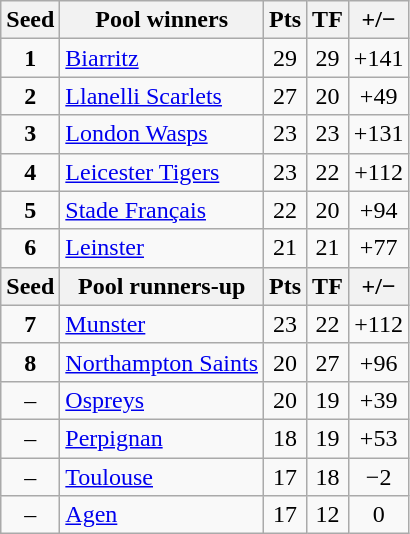<table class="wikitable" style="text-align:center">
<tr>
<th>Seed</th>
<th>Pool winners</th>
<th>Pts</th>
<th>TF</th>
<th>+/−</th>
</tr>
<tr>
<td><strong>1</strong></td>
<td align=left> <a href='#'>Biarritz</a></td>
<td>29</td>
<td>29</td>
<td>+141</td>
</tr>
<tr>
<td><strong>2</strong></td>
<td align=left> <a href='#'>Llanelli Scarlets</a></td>
<td>27</td>
<td>20</td>
<td>+49</td>
</tr>
<tr>
<td><strong>3</strong></td>
<td align=left> <a href='#'>London Wasps</a></td>
<td>23</td>
<td>23</td>
<td>+131</td>
</tr>
<tr>
<td><strong>4</strong></td>
<td align=left> <a href='#'>Leicester Tigers</a></td>
<td>23</td>
<td>22</td>
<td>+112</td>
</tr>
<tr>
<td><strong>5</strong></td>
<td align=left> <a href='#'>Stade Français</a></td>
<td>22</td>
<td>20</td>
<td>+94</td>
</tr>
<tr>
<td><strong>6</strong></td>
<td align=left> <a href='#'>Leinster</a></td>
<td>21</td>
<td>21</td>
<td>+77</td>
</tr>
<tr>
<th>Seed</th>
<th>Pool runners-up</th>
<th>Pts</th>
<th>TF</th>
<th>+/−</th>
</tr>
<tr>
<td><strong>7</strong></td>
<td align=left> <a href='#'>Munster</a></td>
<td>23</td>
<td>22</td>
<td>+112</td>
</tr>
<tr>
<td><strong>8</strong></td>
<td align=left> <a href='#'>Northampton Saints</a></td>
<td>20</td>
<td>27</td>
<td>+96</td>
</tr>
<tr>
<td>–</td>
<td align=left> <a href='#'>Ospreys</a></td>
<td>20</td>
<td>19</td>
<td>+39</td>
</tr>
<tr>
<td>–</td>
<td align=left> <a href='#'>Perpignan</a></td>
<td>18</td>
<td>19</td>
<td>+53</td>
</tr>
<tr>
<td>–</td>
<td align=left> <a href='#'>Toulouse</a></td>
<td>17</td>
<td>18</td>
<td>−2</td>
</tr>
<tr>
<td>–</td>
<td align=left> <a href='#'>Agen</a></td>
<td>17</td>
<td>12</td>
<td>0</td>
</tr>
</table>
